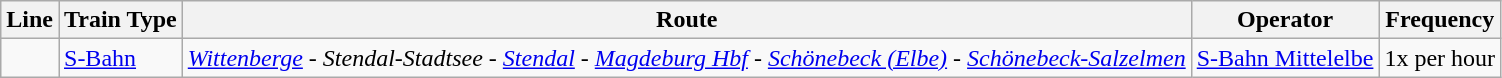<table class="wikitable vatop">
<tr>
<th>Line</th>
<th>Train Type</th>
<th>Route</th>
<th>Operator</th>
<th>Frequency</th>
</tr>
<tr>
<td></td>
<td><a href='#'>S-Bahn</a></td>
<td><em><a href='#'>Wittenberge</a> - Stendal-Stadtsee - <a href='#'>Stendal</a> - <a href='#'>Magdeburg Hbf</a> - <a href='#'>Schönebeck (Elbe)</a> - <a href='#'>Schönebeck-Salzelmen</a></em></td>
<td><a href='#'>S-Bahn Mittelelbe</a></td>
<td>1x per hour</td>
</tr>
</table>
